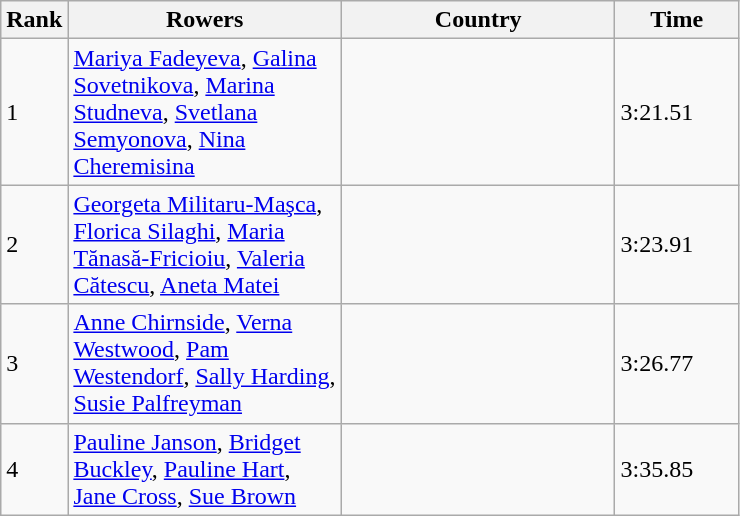<table class="wikitable">
<tr>
<th width=25>Rank</th>
<th width=175>Rowers</th>
<th width=175>Country</th>
<th width=75>Time</th>
</tr>
<tr>
<td>1</td>
<td><a href='#'>Mariya Fadeyeva</a>, <a href='#'>Galina Sovetnikova</a>, <a href='#'>Marina Studneva</a>, <a href='#'>Svetlana Semyonova</a>, <a href='#'>Nina Cheremisina</a></td>
<td></td>
<td>3:21.51</td>
</tr>
<tr>
<td>2</td>
<td><a href='#'>Georgeta Militaru-Maşca</a>, <a href='#'>Florica Silaghi</a>, <a href='#'>Maria Tănasă-Fricioiu</a>, <a href='#'>Valeria Cătescu</a>, <a href='#'>Aneta Matei</a></td>
<td></td>
<td>3:23.91</td>
</tr>
<tr>
<td>3</td>
<td><a href='#'>Anne Chirnside</a>, <a href='#'>Verna Westwood</a>, <a href='#'>Pam Westendorf</a>, <a href='#'>Sally Harding</a>, <a href='#'>Susie Palfreyman</a></td>
<td></td>
<td>3:26.77</td>
</tr>
<tr>
<td>4</td>
<td><a href='#'>Pauline Janson</a>, <a href='#'>Bridget Buckley</a>, <a href='#'>Pauline Hart</a>, <a href='#'>Jane Cross</a>, <a href='#'>Sue Brown</a></td>
<td></td>
<td>3:35.85</td>
</tr>
</table>
